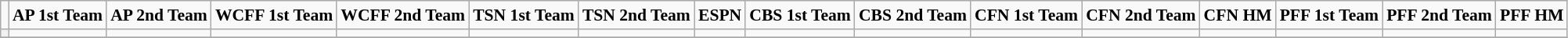<table class="wikitable" style="white-space:nowrap; font-size:90%;">
<tr>
<td></td>
<td><strong>AP 1st Team</strong></td>
<td><strong>AP 2nd Team</strong></td>
<td><strong>WCFF 1st Team</strong></td>
<td><strong>WCFF 2nd Team</strong></td>
<td><strong>TSN 1st Team</strong></td>
<td><strong>TSN 2nd Team</strong></td>
<td><strong>ESPN</strong></td>
<td><strong>CBS 1st Team</strong></td>
<td><strong>CBS 2nd Team</strong></td>
<td><strong>CFN 1st Team</strong></td>
<td><strong>CFN 2nd Team</strong></td>
<td><strong>CFN HM</strong></td>
<td><strong>PFF 1st Team</strong></td>
<td><strong>PFF 2nd Team</strong></td>
<td><strong>PFF HM</strong></td>
</tr>
<tr>
<th></th>
<td></td>
<td></td>
<td></td>
<td></td>
<td></td>
<td></td>
<td></td>
<td></td>
<td></td>
<td></td>
<td></td>
<td></td>
<td></td>
<td></td>
<td></td>
</tr>
<tr>
</tr>
</table>
